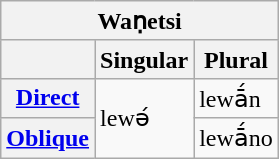<table class="wikitable">
<tr>
<th colspan="3">Waṇetsi</th>
</tr>
<tr>
<th></th>
<th>Singular</th>
<th>Plural</th>
</tr>
<tr>
<th><strong><a href='#'>Direct</a></strong></th>
<td rowspan="2">lewә́</td>
<td>lewā́n</td>
</tr>
<tr>
<th><strong><a href='#'>Oblique</a></strong></th>
<td>lewā́no</td>
</tr>
</table>
